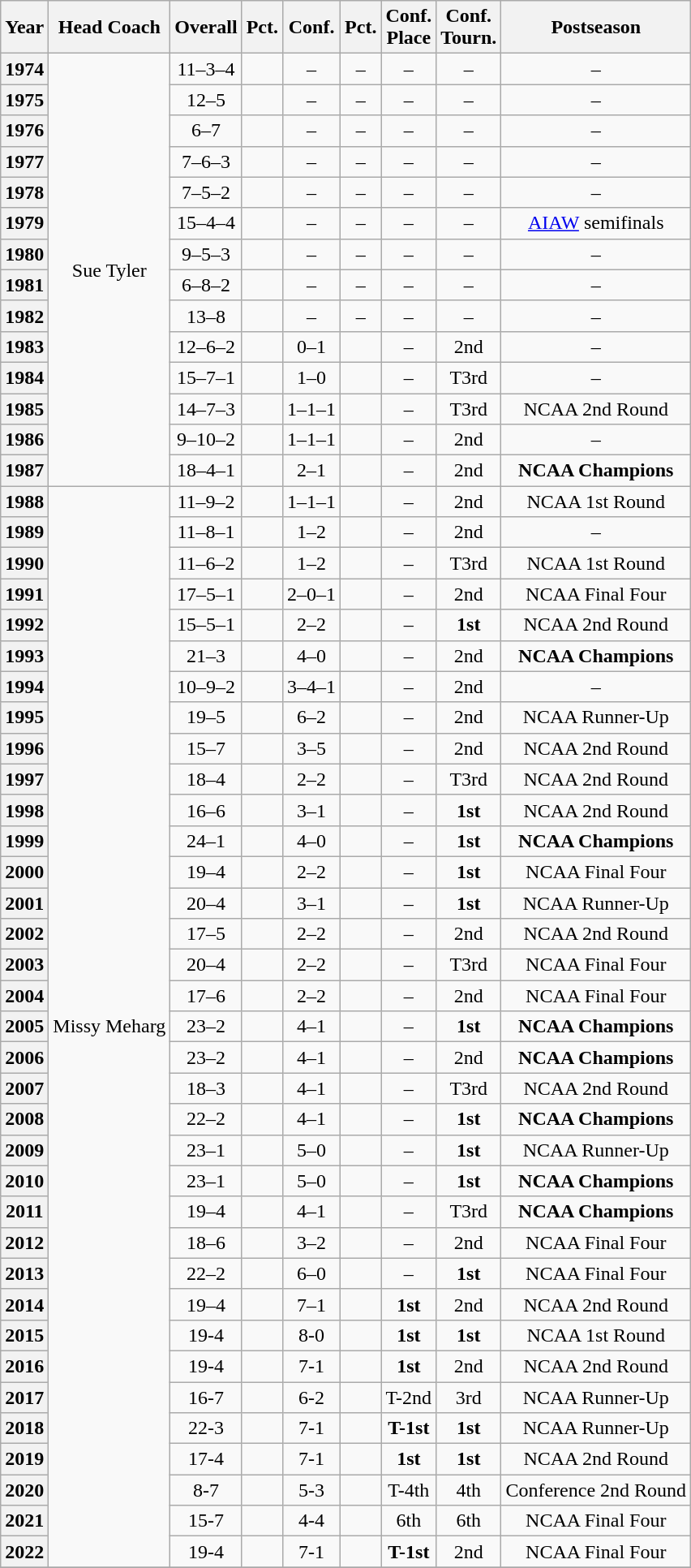<table class="wikitable" style="text-align: center;">
<tr>
<th>Year</th>
<th>Head Coach</th>
<th>Overall</th>
<th>Pct.</th>
<th>Conf.</th>
<th>Pct.</th>
<th>Conf. <br> Place</th>
<th>Conf. <br> Tourn.</th>
<th>Postseason</th>
</tr>
<tr>
<th>1974</th>
<td rowspan="14">Sue Tyler</td>
<td>11–3–4</td>
<td></td>
<td>–</td>
<td>–</td>
<td>–</td>
<td>–</td>
<td>–</td>
</tr>
<tr>
<th>1975</th>
<td>12–5</td>
<td></td>
<td>–</td>
<td>–</td>
<td>–</td>
<td>–</td>
<td>–</td>
</tr>
<tr>
<th>1976</th>
<td>6–7</td>
<td></td>
<td>–</td>
<td>–</td>
<td>–</td>
<td>–</td>
<td>–</td>
</tr>
<tr>
<th>1977</th>
<td>7–6–3</td>
<td></td>
<td>–</td>
<td>–</td>
<td>–</td>
<td>–</td>
<td>–</td>
</tr>
<tr>
<th>1978</th>
<td>7–5–2</td>
<td></td>
<td>–</td>
<td>–</td>
<td>–</td>
<td>–</td>
<td>–</td>
</tr>
<tr>
<th>1979</th>
<td>15–4–4</td>
<td></td>
<td>–</td>
<td>–</td>
<td>–</td>
<td>–</td>
<td><a href='#'>AIAW</a> semifinals</td>
</tr>
<tr>
<th>1980</th>
<td>9–5–3</td>
<td></td>
<td>–</td>
<td>–</td>
<td>–</td>
<td>–</td>
<td>–</td>
</tr>
<tr>
<th>1981</th>
<td>6–8–2</td>
<td></td>
<td>–</td>
<td>–</td>
<td>–</td>
<td>–</td>
<td>–</td>
</tr>
<tr>
<th>1982</th>
<td>13–8</td>
<td></td>
<td>–</td>
<td>–</td>
<td>–</td>
<td>–</td>
<td>–</td>
</tr>
<tr>
<th>1983</th>
<td>12–6–2</td>
<td></td>
<td>0–1</td>
<td></td>
<td>–</td>
<td>2nd</td>
<td>–</td>
</tr>
<tr>
<th>1984</th>
<td>15–7–1</td>
<td></td>
<td>1–0</td>
<td></td>
<td>–</td>
<td>T3rd</td>
<td>–</td>
</tr>
<tr>
<th>1985</th>
<td>14–7–3</td>
<td></td>
<td>1–1–1</td>
<td></td>
<td>–</td>
<td>T3rd</td>
<td>NCAA 2nd Round</td>
</tr>
<tr>
<th>1986</th>
<td>9–10–2</td>
<td></td>
<td>1–1–1</td>
<td></td>
<td>–</td>
<td>2nd</td>
<td>–</td>
</tr>
<tr>
<th>1987</th>
<td>18–4–1</td>
<td></td>
<td>2–1</td>
<td></td>
<td>–</td>
<td>2nd</td>
<td><strong>NCAA Champions</strong></td>
</tr>
<tr>
<th>1988</th>
<td rowspan="35">Missy Meharg</td>
<td>11–9–2</td>
<td></td>
<td>1–1–1</td>
<td></td>
<td>–</td>
<td>2nd</td>
<td>NCAA 1st Round</td>
</tr>
<tr>
<th>1989</th>
<td>11–8–1</td>
<td></td>
<td>1–2</td>
<td></td>
<td>–</td>
<td>2nd</td>
<td>–</td>
</tr>
<tr>
<th>1990</th>
<td>11–6–2</td>
<td></td>
<td>1–2</td>
<td></td>
<td>–</td>
<td>T3rd</td>
<td>NCAA 1st Round</td>
</tr>
<tr>
<th>1991</th>
<td>17–5–1</td>
<td></td>
<td>2–0–1</td>
<td></td>
<td>–</td>
<td>2nd</td>
<td>NCAA Final Four</td>
</tr>
<tr>
<th>1992</th>
<td>15–5–1</td>
<td></td>
<td>2–2</td>
<td></td>
<td>–</td>
<td><strong>1st</strong></td>
<td>NCAA 2nd Round</td>
</tr>
<tr>
<th>1993</th>
<td>21–3</td>
<td></td>
<td>4–0</td>
<td></td>
<td>–</td>
<td>2nd</td>
<td><strong>NCAA Champions</strong></td>
</tr>
<tr>
<th>1994</th>
<td>10–9–2</td>
<td></td>
<td>3–4–1</td>
<td></td>
<td>–</td>
<td>2nd</td>
<td>–</td>
</tr>
<tr>
<th>1995</th>
<td>19–5</td>
<td></td>
<td>6–2</td>
<td></td>
<td>–</td>
<td>2nd</td>
<td>NCAA Runner-Up</td>
</tr>
<tr>
<th>1996</th>
<td>15–7</td>
<td></td>
<td>3–5</td>
<td></td>
<td>–</td>
<td>2nd</td>
<td>NCAA 2nd Round</td>
</tr>
<tr>
<th>1997</th>
<td>18–4</td>
<td></td>
<td>2–2</td>
<td></td>
<td>–</td>
<td>T3rd</td>
<td>NCAA 2nd Round</td>
</tr>
<tr>
<th>1998</th>
<td>16–6</td>
<td></td>
<td>3–1</td>
<td></td>
<td>–</td>
<td><strong>1st</strong></td>
<td>NCAA 2nd Round</td>
</tr>
<tr>
<th>1999</th>
<td>24–1</td>
<td></td>
<td>4–0</td>
<td></td>
<td>–</td>
<td><strong>1st</strong></td>
<td><strong>NCAA Champions</strong></td>
</tr>
<tr>
<th>2000</th>
<td>19–4</td>
<td></td>
<td>2–2</td>
<td></td>
<td>–</td>
<td><strong>1st</strong></td>
<td>NCAA Final Four</td>
</tr>
<tr>
<th>2001</th>
<td>20–4</td>
<td></td>
<td>3–1</td>
<td></td>
<td>–</td>
<td><strong>1st</strong></td>
<td>NCAA Runner-Up</td>
</tr>
<tr>
<th>2002</th>
<td>17–5</td>
<td></td>
<td>2–2</td>
<td></td>
<td>–</td>
<td>2nd</td>
<td>NCAA 2nd Round</td>
</tr>
<tr>
<th>2003</th>
<td>20–4</td>
<td></td>
<td>2–2</td>
<td></td>
<td>–</td>
<td>T3rd</td>
<td>NCAA Final Four</td>
</tr>
<tr>
<th>2004</th>
<td>17–6</td>
<td></td>
<td>2–2</td>
<td></td>
<td>–</td>
<td>2nd</td>
<td>NCAA Final Four</td>
</tr>
<tr>
<th>2005</th>
<td>23–2</td>
<td></td>
<td>4–1</td>
<td></td>
<td>–</td>
<td><strong>1st</strong></td>
<td><strong>NCAA Champions</strong></td>
</tr>
<tr>
<th>2006</th>
<td>23–2</td>
<td></td>
<td>4–1</td>
<td></td>
<td>–</td>
<td>2nd</td>
<td><strong>NCAA Champions</strong></td>
</tr>
<tr>
<th>2007</th>
<td>18–3</td>
<td></td>
<td>4–1</td>
<td></td>
<td>–</td>
<td>T3rd</td>
<td>NCAA 2nd Round</td>
</tr>
<tr>
<th>2008</th>
<td>22–2</td>
<td></td>
<td>4–1</td>
<td></td>
<td>–</td>
<td><strong>1st</strong></td>
<td><strong>NCAA Champions</strong></td>
</tr>
<tr>
<th>2009</th>
<td>23–1</td>
<td></td>
<td>5–0</td>
<td></td>
<td>–</td>
<td><strong>1st</strong></td>
<td>NCAA Runner-Up</td>
</tr>
<tr>
<th>2010</th>
<td>23–1</td>
<td></td>
<td>5–0</td>
<td></td>
<td>–</td>
<td><strong>1st</strong></td>
<td><strong>NCAA Champions</strong></td>
</tr>
<tr>
<th>2011</th>
<td>19–4</td>
<td></td>
<td>4–1</td>
<td></td>
<td>–</td>
<td>T3rd</td>
<td><strong>NCAA Champions</strong></td>
</tr>
<tr>
<th>2012</th>
<td>18–6</td>
<td></td>
<td>3–2</td>
<td></td>
<td>–</td>
<td>2nd</td>
<td>NCAA Final Four</td>
</tr>
<tr>
<th>2013</th>
<td>22–2</td>
<td></td>
<td>6–0</td>
<td></td>
<td>–</td>
<td><strong>1st</strong></td>
<td>NCAA Final Four</td>
</tr>
<tr>
<th>2014</th>
<td>19–4</td>
<td></td>
<td>7–1</td>
<td></td>
<td><strong>1st</strong></td>
<td>2nd</td>
<td>NCAA 2nd Round</td>
</tr>
<tr>
<th>2015</th>
<td>19-4</td>
<td></td>
<td>8-0</td>
<td></td>
<td><strong>1st</strong></td>
<td><strong>1st</strong></td>
<td>NCAA 1st Round</td>
</tr>
<tr>
<th>2016</th>
<td>19-4</td>
<td></td>
<td>7-1</td>
<td></td>
<td><strong>1st</strong></td>
<td>2nd</td>
<td>NCAA 2nd Round</td>
</tr>
<tr>
<th>2017</th>
<td>16-7</td>
<td></td>
<td>6-2</td>
<td></td>
<td>T-2nd</td>
<td>3rd</td>
<td>NCAA Runner-Up</td>
</tr>
<tr>
<th>2018</th>
<td>22-3</td>
<td></td>
<td>7-1</td>
<td></td>
<td><strong>T-1st</strong></td>
<td><strong>1st</strong></td>
<td>NCAA Runner-Up</td>
</tr>
<tr>
<th>2019</th>
<td>17-4</td>
<td></td>
<td>7-1</td>
<td></td>
<td><strong>1st</strong></td>
<td><strong>1st</strong></td>
<td>NCAA 2nd Round</td>
</tr>
<tr>
<th>2020</th>
<td>8-7</td>
<td></td>
<td>5-3</td>
<td></td>
<td>T-4th</td>
<td>4th</td>
<td>Conference 2nd Round</td>
</tr>
<tr>
<th>2021</th>
<td>15-7</td>
<td></td>
<td>4-4</td>
<td></td>
<td>6th</td>
<td>6th</td>
<td>NCAA Final Four</td>
</tr>
<tr>
<th>2022</th>
<td>19-4</td>
<td></td>
<td>7-1</td>
<td></td>
<td><strong>T-1st</strong></td>
<td>2nd</td>
<td>NCAA Final Four</td>
</tr>
<tr>
</tr>
</table>
